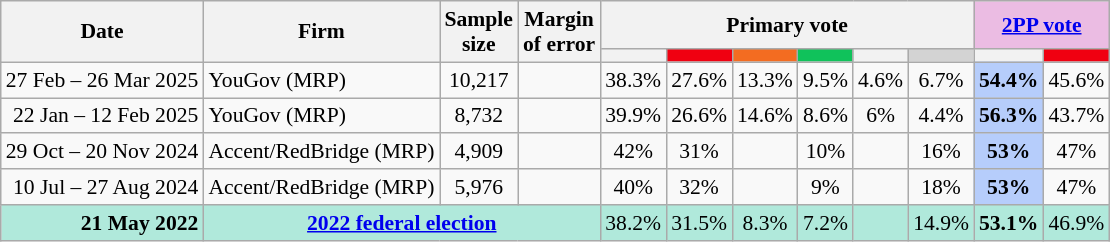<table class="nowrap wikitable tpl-blanktable" style=text-align:center;font-size:90%>
<tr>
<th rowspan=2>Date</th>
<th rowspan=2>Firm</th>
<th rowspan=2>Sample<br>size</th>
<th rowspan=2>Margin<br>of error</th>
<th colspan=6>Primary vote</th>
<th colspan=2 class=unsortable style=background:#ebbce3><a href='#'>2PP vote</a></th>
</tr>
<tr>
<th style=background:></th>
<th class="unsortable" style="background:#F00011"></th>
<th class=unsortable style=background:#f36c21></th>
<th class=unsortable style=background:#10C25B></th>
<th class=unsortable style=background:></th>
<th class=unsortable style=background:lightgray></th>
<th style=background:></th>
<th class="unsortable" style="background:#F00011"></th>
</tr>
<tr>
<td align=right>27 Feb – 26 Mar 2025</td>
<td align=left>YouGov (MRP)</td>
<td>10,217</td>
<td></td>
<td>38.3%</td>
<td>27.6%</td>
<td>13.3%</td>
<td>9.5%</td>
<td>4.6%</td>
<td>6.7%</td>
<th style="background:#B6CDFB">54.4%</th>
<td>45.6%</td>
</tr>
<tr>
<td align=right>22 Jan – 12 Feb 2025</td>
<td align=left>YouGov (MRP)</td>
<td>8,732</td>
<td></td>
<td>39.9%</td>
<td>26.6%</td>
<td>14.6%</td>
<td>8.6%</td>
<td>6%</td>
<td>4.4%</td>
<th style="background:#B6CDFB">56.3%</th>
<td>43.7%</td>
</tr>
<tr>
<td align=right>29 Oct – 20 Nov 2024</td>
<td align=left>Accent/RedBridge (MRP)</td>
<td>4,909</td>
<td></td>
<td>42%</td>
<td>31%</td>
<td></td>
<td>10%</td>
<td></td>
<td>16%</td>
<th style="background:#B6CDFB">53%</th>
<td>47%</td>
</tr>
<tr>
<td align=right>10 Jul – 27 Aug 2024</td>
<td align=left>Accent/RedBridge (MRP)</td>
<td>5,976</td>
<td></td>
<td>40%</td>
<td>32%</td>
<td></td>
<td>9%</td>
<td></td>
<td>18%</td>
<th style="background:#B6CDFB">53%</th>
<td>47%</td>
</tr>
<tr style=background:#b0e9db>
<td style=text-align:right data-sort-value=21-May-2022><strong>21 May 2022</strong></td>
<td colspan=3 style=text-align:center><strong><a href='#'>2022 federal election</a></strong></td>
<td>38.2%</td>
<td>31.5%</td>
<td>8.3%</td>
<td>7.2%</td>
<td></td>
<td>14.9%</td>
<td><strong>53.1%</strong></td>
<td>46.9%</td>
</tr>
</table>
